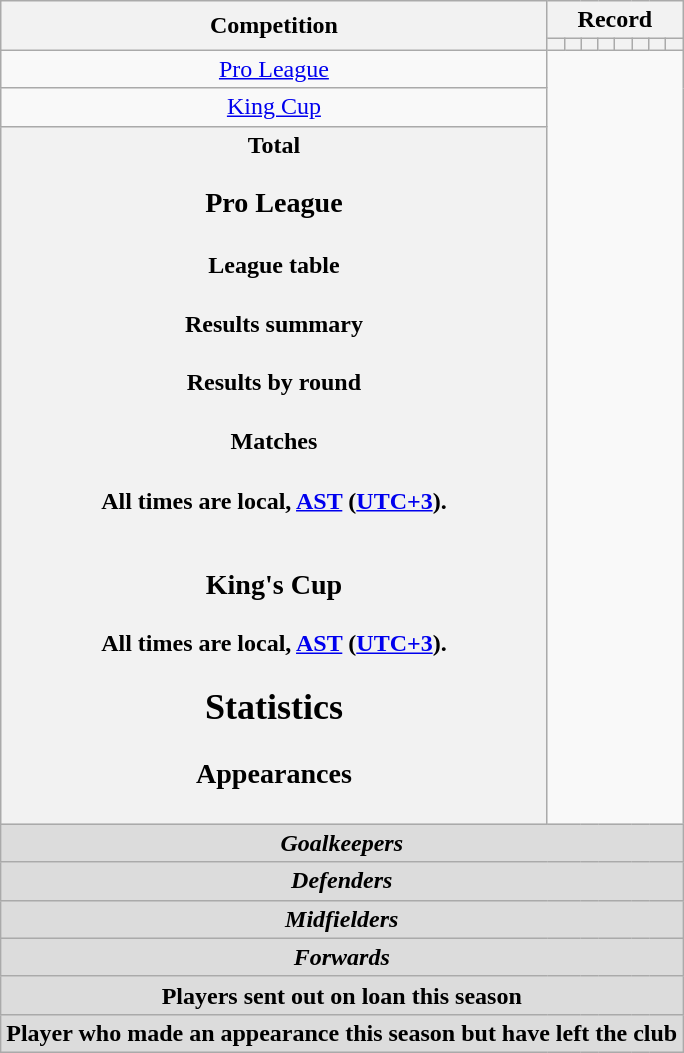<table class="wikitable" style="text-align: center">
<tr>
<th rowspan=2>Competition</th>
<th colspan=8>Record</th>
</tr>
<tr>
<th></th>
<th></th>
<th></th>
<th></th>
<th></th>
<th></th>
<th></th>
<th></th>
</tr>
<tr>
<td><a href='#'>Pro League</a><br></td>
</tr>
<tr>
<td><a href='#'>King Cup</a><br></td>
</tr>
<tr>
<th>Total<br>
<h3>Pro League</h3><h4>League table</h4><h4>Results summary</h4>
<h4>Results by round</h4><h4>Matches</h4>All times are local, <a href='#'>AST</a> (<a href='#'>UTC+3</a>).<br>


<br>
































<h3>King's Cup</h3>
All times are local, <a href='#'>AST</a> (<a href='#'>UTC+3</a>).<br><h2>Statistics</h2><h3>Appearances</h3></th>
</tr>
<tr>
<th colspan=10 style=background:#dcdcdc; text-align:center><em>Goalkeepers</em><br>

</th>
</tr>
<tr>
<th colspan=10 style=background:#dcdcdc; text-align:center><em>Defenders</em><br>






</th>
</tr>
<tr>
<th colspan=10 style=background:#dcdcdc; text-align:center><em>Midfielders</em><br>








</th>
</tr>
<tr>
<th colspan=10 style=background:#dcdcdc; text-align:center><em>Forwards</em><br>





</th>
</tr>
<tr>
<th colspan=20 style=background:#dcdcdc; text-align:center>Players sent out on loan this season<br></th>
</tr>
<tr>
<th colspan=16 style=background:#dcdcdc; text-align:center>Player who made an appearance this season but have left the club<br></th>
</tr>
</table>
